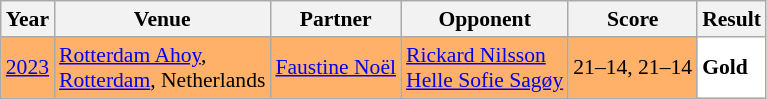<table class="sortable wikitable" style="font-size: 90%;">
<tr>
<th>Year</th>
<th>Venue</th>
<th>Partner</th>
<th>Opponent</th>
<th>Score</th>
<th>Result</th>
</tr>
<tr style="background:#FFB069">
<td align="center"><a href='#'>2023</a></td>
<td align="left"><a href='#'>Rotterdam Ahoy</a>,<br><a href='#'>Rotterdam</a>, Netherlands</td>
<td align="left"> <a href='#'>Faustine Noël</a></td>
<td align="left"> <a href='#'>Rickard Nilsson</a><br> <a href='#'>Helle Sofie Sagøy</a></td>
<td align="left">21–14, 21–14</td>
<td style="text-align:left; background:white"> <strong>Gold</strong></td>
</tr>
</table>
